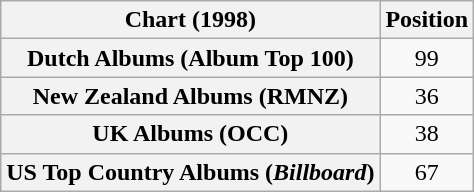<table class="wikitable sortable plainrowheaders" style="text-align:center">
<tr>
<th scope="col">Chart (1998)</th>
<th scope="col">Position</th>
</tr>
<tr>
<th scope="row">Dutch Albums (Album Top 100)</th>
<td>99</td>
</tr>
<tr>
<th scope="row">New Zealand Albums (RMNZ)</th>
<td>36</td>
</tr>
<tr>
<th scope="row">UK Albums (OCC)</th>
<td>38</td>
</tr>
<tr>
<th scope="row">US Top Country Albums (<em>Billboard</em>)</th>
<td>67</td>
</tr>
</table>
